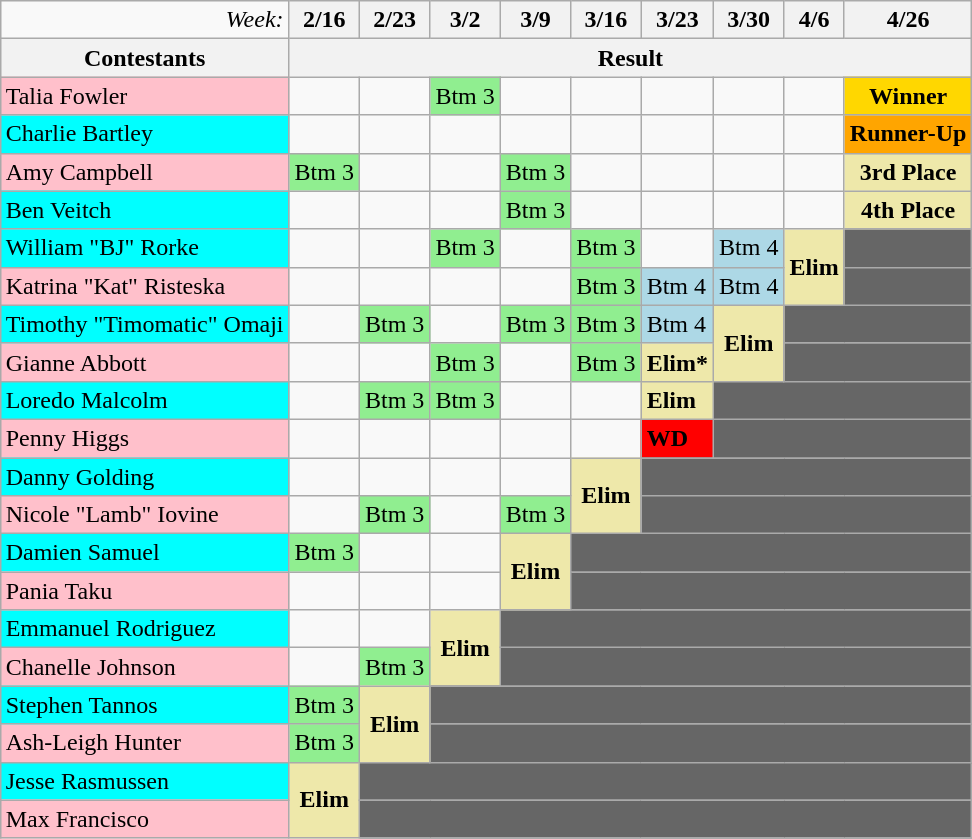<table class="wikitable" style="margin:1em auto;">
<tr>
<td align="right"><em>Week:</em></td>
<th>2/16</th>
<th>2/23</th>
<th>3/2</th>
<th>3/9</th>
<th>3/16</th>
<th>3/23</th>
<th>3/30</th>
<th>4/6</th>
<th>4/26</th>
</tr>
<tr>
<th>Contestants</th>
<th colspan="9" style="text-align:center;">Result</th>
</tr>
<tr>
<td style="background:pink;">Talia Fowler</td>
<td></td>
<td></td>
<td style="background:lightgreen;">Btm 3</td>
<td></td>
<td></td>
<td></td>
<td></td>
<td></td>
<td style="background:gold; text-align:center;"><strong>Winner</strong></td>
</tr>
<tr>
<td style="background:cyan;">Charlie Bartley</td>
<td></td>
<td></td>
<td></td>
<td></td>
<td></td>
<td></td>
<td></td>
<td></td>
<td style="background:orange; text-align:center;"><strong>Runner-Up</strong></td>
</tr>
<tr>
<td style="background:pink;">Amy Campbell</td>
<td style="background:lightgreen;">Btm 3</td>
<td></td>
<td></td>
<td style="background:lightgreen;">Btm 3</td>
<td></td>
<td></td>
<td></td>
<td></td>
<td style="background:palegoldenrod; text-align:center;"><strong>3rd Place</strong></td>
</tr>
<tr>
<td style="background:cyan;">Ben Veitch</td>
<td></td>
<td></td>
<td></td>
<td style="background:lightgreen;">Btm 3</td>
<td></td>
<td></td>
<td></td>
<td></td>
<td style="background:palegoldenrod; text-align:center;"><strong>4th Place</strong></td>
</tr>
<tr>
<td style="background:cyan;">William "BJ" Rorke</td>
<td></td>
<td></td>
<td style="background:lightgreen;">Btm 3</td>
<td></td>
<td style="background:lightgreen;">Btm 3</td>
<td></td>
<td style="background:lightblue;">Btm 4</td>
<td rowspan="2"  style="background:palegoldenrod; text-align:center;"><strong>Elim</strong></td>
<td colspan="2" style="background:#666;"></td>
</tr>
<tr>
<td style="background:pink;">Katrina "Kat" Risteska</td>
<td></td>
<td></td>
<td></td>
<td></td>
<td style="background:lightgreen;">Btm 3</td>
<td style="background:lightblue;">Btm 4</td>
<td style="background:lightblue;">Btm 4</td>
<td colspan="2" style="background:#666;"></td>
</tr>
<tr>
<td style="background:cyan;">Timothy "Timomatic" Omaji</td>
<td></td>
<td style="background:lightgreen;">Btm 3</td>
<td></td>
<td style="background:lightgreen;">Btm 3</td>
<td style="background:lightgreen;">Btm 3</td>
<td style="background:lightblue;">Btm 4</td>
<td rowspan="2"  style="background:palegoldenrod; text-align:center;"><strong>Elim</strong></td>
<td colspan="3" style="background:#666;"></td>
</tr>
<tr>
<td style="background:pink;">Gianne Abbott</td>
<td></td>
<td></td>
<td style="background:lightgreen;">Btm 3</td>
<td></td>
<td style="background:lightgreen;">Btm 3</td>
<td style="background:palegoldenrod;"><strong>Elim*</strong></td>
<td colspan="3" style="background:#666;"></td>
</tr>
<tr>
<td style="background:cyan;">Loredo Malcolm</td>
<td></td>
<td style="background:lightgreen;">Btm 3</td>
<td style="background:lightgreen;">Btm 3</td>
<td></td>
<td></td>
<td style="background:palegoldenrod;"><strong>Elim</strong></td>
<td colspan="4" style="background:#666;"></td>
</tr>
<tr>
<td style="background:pink;">Penny Higgs</td>
<td></td>
<td></td>
<td></td>
<td></td>
<td></td>
<td style="background:red;"><strong>WD</strong></td>
<td colspan="4" style="background:#666;"></td>
</tr>
<tr>
<td style="background:cyan;">Danny Golding</td>
<td></td>
<td></td>
<td></td>
<td></td>
<td rowspan="2"  style="background:palegoldenrod; text-align:center;"><strong>Elim</strong></td>
<td colspan="5" style="background:#666;"></td>
</tr>
<tr>
<td style="background:pink;">Nicole "Lamb" Iovine</td>
<td></td>
<td style="background:lightgreen;">Btm 3</td>
<td></td>
<td style="background:lightgreen;">Btm 3</td>
<td colspan="5" style="background:#666;"></td>
</tr>
<tr>
<td style="background:cyan;">Damien Samuel</td>
<td style="background:lightgreen;">Btm 3</td>
<td></td>
<td></td>
<td rowspan="2"  style="background:palegoldenrod; text-align:center;"><strong>Elim</strong></td>
<td colspan="6" style="background:#666;"></td>
</tr>
<tr>
<td style="background:pink;">Pania Taku</td>
<td></td>
<td></td>
<td></td>
<td colspan="6" style="background:#666;"></td>
</tr>
<tr>
<td style="background:cyan;">Emmanuel Rodriguez</td>
<td></td>
<td></td>
<td rowspan="2"  style="background:palegoldenrod; text-align:center;"><strong>Elim</strong></td>
<td colspan="7" style="background:#666;"></td>
</tr>
<tr>
<td style="background:pink;">Chanelle Johnson</td>
<td></td>
<td style="background:lightgreen;">Btm 3</td>
<td colspan="7" style="background:#666;"></td>
</tr>
<tr>
<td style="background:cyan;">Stephen Tannos</td>
<td style="background:lightgreen;">Btm 3</td>
<td rowspan="2"  style="background:palegoldenrod; text-align:center;"><strong>Elim</strong></td>
<td colspan="8" style="background:#666;"></td>
</tr>
<tr>
<td style="background:pink;">Ash-Leigh Hunter</td>
<td style="background:lightgreen;">Btm 3</td>
<td colspan="8" style="background:#666;"></td>
</tr>
<tr>
<td style="background:cyan;">Jesse Rasmussen</td>
<td rowspan="2"  style="background:palegoldenrod; text-align:center;"><strong>Elim</strong></td>
<td colspan="8" style="background:#666;"></td>
</tr>
<tr>
<td style="background:pink;">Max Francisco</td>
<td colspan="8" style="background:#666;"></td>
</tr>
</table>
